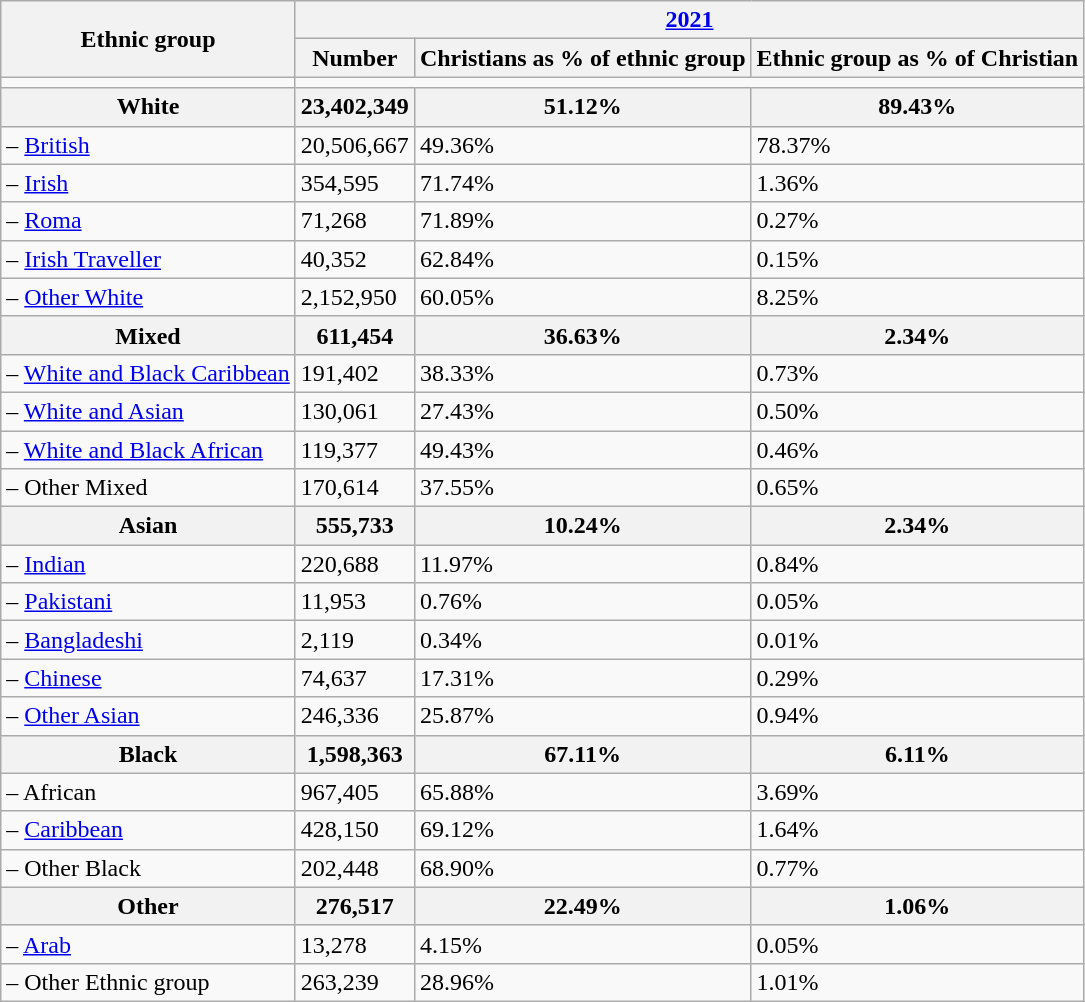<table class="wikitable sortable">
<tr>
<th rowspan="2">Ethnic group</th>
<th colspan="3"><a href='#'>2021</a></th>
</tr>
<tr>
<th>Number</th>
<th>Christians as % of ethnic group</th>
<th>Ethnic group as % of Christian</th>
</tr>
<tr>
<td></td>
</tr>
<tr>
<th align=left>White</th>
<th>23,402,349</th>
<th>51.12%</th>
<th>89.43%</th>
</tr>
<tr>
<td align=left>– <a href='#'>British</a></td>
<td>20,506,667</td>
<td>49.36%</td>
<td>78.37%</td>
</tr>
<tr>
<td align=left>– <a href='#'>Irish</a></td>
<td>354,595</td>
<td>71.74%</td>
<td>1.36%</td>
</tr>
<tr>
<td align=left>– <a href='#'>Roma</a></td>
<td>71,268</td>
<td>71.89%</td>
<td>0.27%</td>
</tr>
<tr>
<td align=left>– <a href='#'>Irish Traveller</a></td>
<td>40,352</td>
<td>62.84%</td>
<td>0.15%</td>
</tr>
<tr>
<td align=left>– <a href='#'>Other White</a></td>
<td>2,152,950</td>
<td>60.05%</td>
<td>8.25%</td>
</tr>
<tr>
<th align=left>Mixed</th>
<th>611,454</th>
<th>36.63%</th>
<th>2.34%</th>
</tr>
<tr>
<td align=left>– <a href='#'>White and Black Caribbean</a></td>
<td>191,402</td>
<td>38.33%</td>
<td>0.73%</td>
</tr>
<tr>
<td align=left>– <a href='#'>White and Asian</a></td>
<td>130,061</td>
<td>27.43%</td>
<td>0.50%</td>
</tr>
<tr>
<td align=left>– <a href='#'>White and Black African</a></td>
<td>119,377</td>
<td>49.43%</td>
<td>0.46%</td>
</tr>
<tr>
<td align=left>– Other Mixed</td>
<td>170,614</td>
<td>37.55%</td>
<td>0.65%</td>
</tr>
<tr>
<th align=left>Asian</th>
<th>555,733</th>
<th>10.24%</th>
<th>2.34%</th>
</tr>
<tr>
<td align=left>– <a href='#'>Indian</a></td>
<td>220,688</td>
<td>11.97%</td>
<td>0.84%</td>
</tr>
<tr>
<td align=left>– <a href='#'>Pakistani</a></td>
<td>11,953</td>
<td>0.76%</td>
<td>0.05%</td>
</tr>
<tr>
<td align=left>– <a href='#'>Bangladeshi</a></td>
<td>2,119</td>
<td>0.34%</td>
<td>0.01%</td>
</tr>
<tr>
<td align=left>– <a href='#'>Chinese</a></td>
<td>74,637</td>
<td>17.31%</td>
<td>0.29%</td>
</tr>
<tr>
<td align=left>– <a href='#'>Other Asian</a></td>
<td>246,336</td>
<td>25.87%</td>
<td>0.94%</td>
</tr>
<tr>
<th align=left>Black</th>
<th>1,598,363</th>
<th>67.11%</th>
<th>6.11%</th>
</tr>
<tr>
<td align=left>– African</td>
<td>967,405</td>
<td>65.88%</td>
<td>3.69%</td>
</tr>
<tr>
<td align=left>– <a href='#'>Caribbean</a></td>
<td>428,150</td>
<td>69.12%</td>
<td>1.64%</td>
</tr>
<tr>
<td align=left>– Other Black</td>
<td>202,448</td>
<td>68.90%</td>
<td>0.77%</td>
</tr>
<tr>
<th align=left>Other</th>
<th>276,517</th>
<th>22.49%</th>
<th>1.06%</th>
</tr>
<tr>
<td align=left>– <a href='#'>Arab</a></td>
<td>13,278</td>
<td>4.15%</td>
<td>0.05%</td>
</tr>
<tr>
<td align=left>– Other Ethnic group</td>
<td>263,239</td>
<td>28.96%</td>
<td>1.01%</td>
</tr>
</table>
